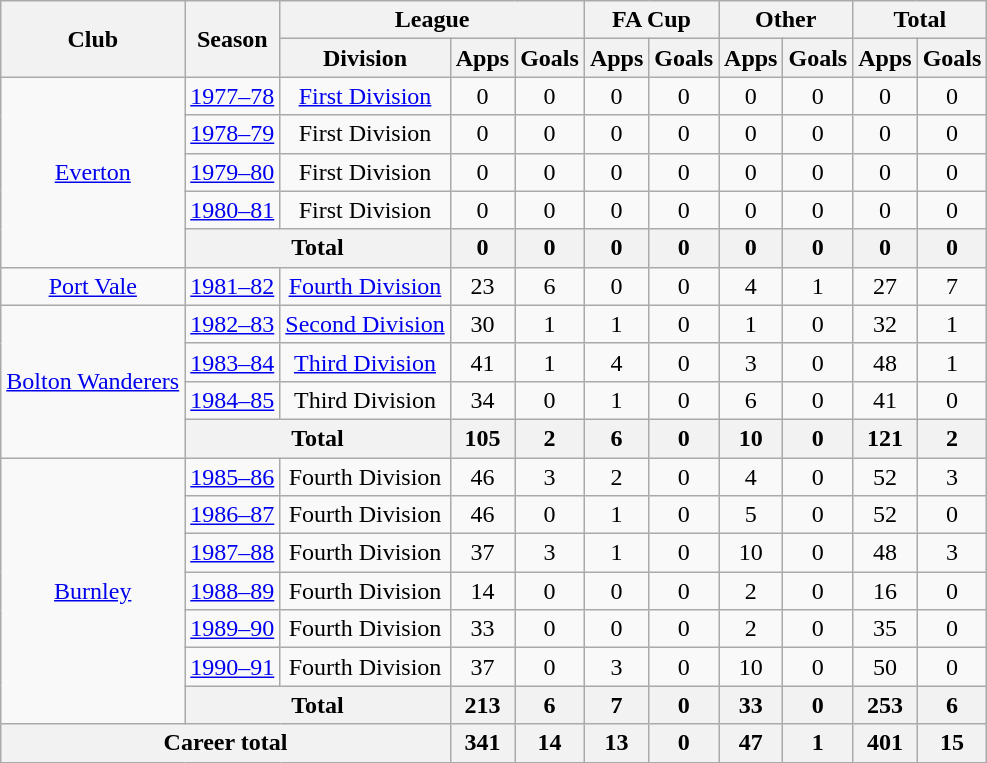<table class="wikitable" style="text-align: center;">
<tr>
<th rowspan="2">Club</th>
<th rowspan="2">Season</th>
<th colspan="3">League</th>
<th colspan="2">FA Cup</th>
<th colspan="2">Other</th>
<th colspan="2">Total</th>
</tr>
<tr>
<th>Division</th>
<th>Apps</th>
<th>Goals</th>
<th>Apps</th>
<th>Goals</th>
<th>Apps</th>
<th>Goals</th>
<th>Apps</th>
<th>Goals</th>
</tr>
<tr>
<td rowspan="5"><a href='#'>Everton</a></td>
<td><a href='#'>1977–78</a></td>
<td><a href='#'>First Division</a></td>
<td>0</td>
<td>0</td>
<td>0</td>
<td>0</td>
<td>0</td>
<td>0</td>
<td>0</td>
<td>0</td>
</tr>
<tr>
<td><a href='#'>1978–79</a></td>
<td>First Division</td>
<td>0</td>
<td>0</td>
<td>0</td>
<td>0</td>
<td>0</td>
<td>0</td>
<td>0</td>
<td>0</td>
</tr>
<tr>
<td><a href='#'>1979–80</a></td>
<td>First Division</td>
<td>0</td>
<td>0</td>
<td>0</td>
<td>0</td>
<td>0</td>
<td>0</td>
<td>0</td>
<td>0</td>
</tr>
<tr>
<td><a href='#'>1980–81</a></td>
<td>First Division</td>
<td>0</td>
<td>0</td>
<td>0</td>
<td>0</td>
<td>0</td>
<td>0</td>
<td>0</td>
<td>0</td>
</tr>
<tr>
<th colspan="2">Total</th>
<th>0</th>
<th>0</th>
<th>0</th>
<th>0</th>
<th>0</th>
<th>0</th>
<th>0</th>
<th>0</th>
</tr>
<tr>
<td><a href='#'>Port Vale</a></td>
<td><a href='#'>1981–82</a></td>
<td><a href='#'>Fourth Division</a></td>
<td>23</td>
<td>6</td>
<td>0</td>
<td>0</td>
<td>4</td>
<td>1</td>
<td>27</td>
<td>7</td>
</tr>
<tr>
<td rowspan="4"><a href='#'>Bolton Wanderers</a></td>
<td><a href='#'>1982–83</a></td>
<td><a href='#'>Second Division</a></td>
<td>30</td>
<td>1</td>
<td>1</td>
<td>0</td>
<td>1</td>
<td>0</td>
<td>32</td>
<td>1</td>
</tr>
<tr>
<td><a href='#'>1983–84</a></td>
<td><a href='#'>Third Division</a></td>
<td>41</td>
<td>1</td>
<td>4</td>
<td>0</td>
<td>3</td>
<td>0</td>
<td>48</td>
<td>1</td>
</tr>
<tr>
<td><a href='#'>1984–85</a></td>
<td>Third Division</td>
<td>34</td>
<td>0</td>
<td>1</td>
<td>0</td>
<td>6</td>
<td>0</td>
<td>41</td>
<td>0</td>
</tr>
<tr>
<th colspan="2">Total</th>
<th>105</th>
<th>2</th>
<th>6</th>
<th>0</th>
<th>10</th>
<th>0</th>
<th>121</th>
<th>2</th>
</tr>
<tr>
<td rowspan="7"><a href='#'>Burnley</a></td>
<td><a href='#'>1985–86</a></td>
<td>Fourth Division</td>
<td>46</td>
<td>3</td>
<td>2</td>
<td>0</td>
<td>4</td>
<td>0</td>
<td>52</td>
<td>3</td>
</tr>
<tr>
<td><a href='#'>1986–87</a></td>
<td>Fourth Division</td>
<td>46</td>
<td>0</td>
<td>1</td>
<td>0</td>
<td>5</td>
<td>0</td>
<td>52</td>
<td>0</td>
</tr>
<tr>
<td><a href='#'>1987–88</a></td>
<td>Fourth Division</td>
<td>37</td>
<td>3</td>
<td>1</td>
<td>0</td>
<td>10</td>
<td>0</td>
<td>48</td>
<td>3</td>
</tr>
<tr>
<td><a href='#'>1988–89</a></td>
<td>Fourth Division</td>
<td>14</td>
<td>0</td>
<td>0</td>
<td>0</td>
<td>2</td>
<td>0</td>
<td>16</td>
<td>0</td>
</tr>
<tr>
<td><a href='#'>1989–90</a></td>
<td>Fourth Division</td>
<td>33</td>
<td>0</td>
<td>0</td>
<td>0</td>
<td>2</td>
<td>0</td>
<td>35</td>
<td>0</td>
</tr>
<tr>
<td><a href='#'>1990–91</a></td>
<td>Fourth Division</td>
<td>37</td>
<td>0</td>
<td>3</td>
<td>0</td>
<td>10</td>
<td>0</td>
<td>50</td>
<td>0</td>
</tr>
<tr>
<th colspan="2">Total</th>
<th>213</th>
<th>6</th>
<th>7</th>
<th>0</th>
<th>33</th>
<th>0</th>
<th>253</th>
<th>6</th>
</tr>
<tr>
<th colspan="3">Career total</th>
<th>341</th>
<th>14</th>
<th>13</th>
<th>0</th>
<th>47</th>
<th>1</th>
<th>401</th>
<th>15</th>
</tr>
</table>
